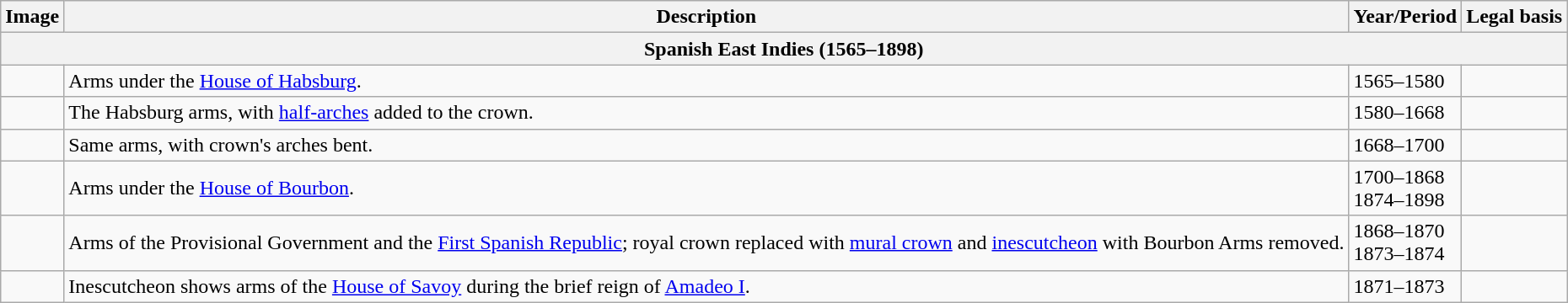<table class="wikitable" align="center">
<tr>
<th>Image</th>
<th>Description</th>
<th>Year/Period</th>
<th>Legal basis</th>
</tr>
<tr>
<th colspan="4">Spanish East Indies (1565–1898)</th>
</tr>
<tr>
<td></td>
<td>Arms under the <a href='#'>House of Habsburg</a>.</td>
<td>1565–1580</td>
<td></td>
</tr>
<tr>
<td></td>
<td>The Habsburg arms, with <a href='#'>half-arches</a> added to the crown.</td>
<td>1580–1668</td>
<td></td>
</tr>
<tr>
<td></td>
<td>Same arms, with crown's arches bent.</td>
<td>1668–1700</td>
<td></td>
</tr>
<tr>
<td></td>
<td>Arms under the <a href='#'>House of Bourbon</a>.</td>
<td>1700–1868<br>1874–1898</td>
<td></td>
</tr>
<tr>
<td></td>
<td>Arms of the Provisional Government and the <a href='#'>First Spanish Republic</a>; royal crown replaced with <a href='#'>mural crown</a> and <a href='#'>inescutcheon</a> with Bourbon Arms removed.</td>
<td>1868–1870<br>1873–1874</td>
<td></td>
</tr>
<tr>
<td></td>
<td>Inescutcheon shows arms of the <a href='#'>House of Savoy</a> during the brief reign of <a href='#'>Amadeo I</a>.</td>
<td>1871–1873</td>
<td></td>
</tr>
</table>
